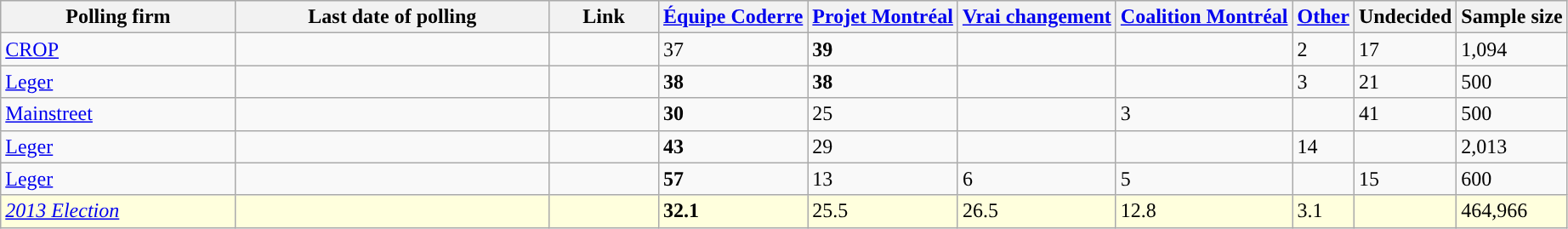<table class="wikitable sortable">
<tr style="background:#e9e9e9;">
<th width=15%>Polling firm</th>
<th width=20%>Last date of polling</th>
<th style="width:7%;" class="unsortable">Link</th>
<th style="background-color:"><strong><a href='#'>Équipe Coderre</a></strong></th>
<th style="background-color:"><strong><a href='#'><span>Projet Montréal</span></a></strong></th>
<th style="background-color:"><strong><a href='#'>Vrai changement</a></strong></th>
<th style="background-color:"><strong><a href='#'>Coalition Montréal</a></strong></th>
<th style="background-color:"><strong><a href='#'>Other</a></strong></th>
<th style="background-color:">Undecided</th>
<th>Sample size</th>
</tr>
<tr>
<td><a href='#'>CROP</a></td>
<td></td>
<td></td>
<td>37</td>
<td><strong>39</strong></td>
<td></td>
<td></td>
<td>2</td>
<td>17</td>
<td>1,094</td>
</tr>
<tr>
<td><a href='#'>Leger</a></td>
<td></td>
<td> </td>
<td><strong>38</strong></td>
<td><strong>38</strong></td>
<td></td>
<td></td>
<td>3</td>
<td>21</td>
<td>500</td>
</tr>
<tr>
<td><a href='#'>Mainstreet</a></td>
<td></td>
<td></td>
<td><strong>30</strong></td>
<td>25</td>
<td></td>
<td>3</td>
<td></td>
<td>41</td>
<td>500</td>
</tr>
<tr>
<td><a href='#'>Leger</a></td>
<td></td>
<td></td>
<td><strong>43</strong></td>
<td>29</td>
<td></td>
<td></td>
<td>14</td>
<td></td>
<td>2,013</td>
</tr>
<tr>
<td><a href='#'>Leger</a></td>
<td></td>
<td></td>
<td><strong>57</strong></td>
<td>13</td>
<td>6</td>
<td>5</td>
<td></td>
<td>15</td>
<td>600</td>
</tr>
<tr>
<td style="background:#ffd"><em><a href='#'>2013 Election</a></em></td>
<td style="background:#ffd"></td>
<td style="background:#ffd"></td>
<td style="background:#ffd"><strong>32.1</strong></td>
<td style="background:#ffd">25.5</td>
<td style="background:#ffd">26.5</td>
<td style="background:#ffd">12.8</td>
<td style="background:#ffd">3.1</td>
<td style="background:#ffd"></td>
<td style="background:#ffd">464,966</td>
</tr>
</table>
